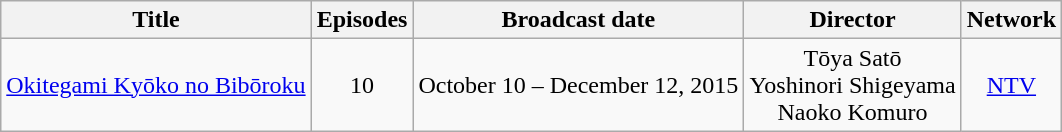<table class="wikitable" style="text-align: center">
<tr>
<th>Title</th>
<th>Episodes</th>
<th>Broadcast date</th>
<th>Director</th>
<th>Network</th>
</tr>
<tr>
<td><a href='#'>Okitegami Kyōko no Bibōroku</a></td>
<td>10</td>
<td>October 10 – December 12, 2015</td>
<td>Tōya Satō<br>Yoshinori Shigeyama<br>Naoko Komuro</td>
<td><a href='#'>NTV</a></td>
</tr>
</table>
